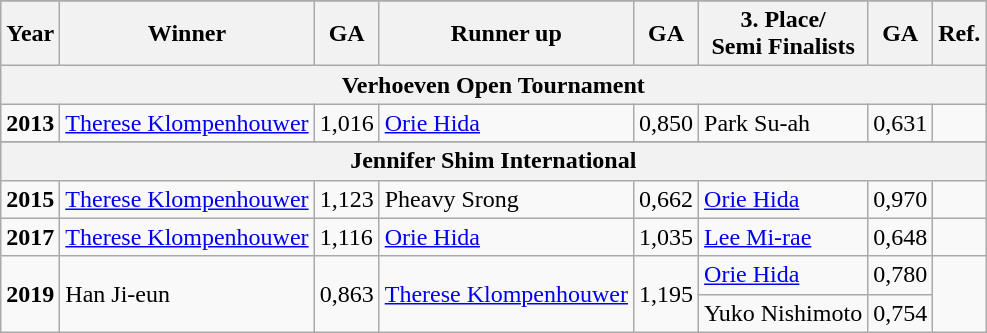<table class="wikitable">
<tr style="background:#EFEFEF;">
</tr>
<tr>
<th>Year</th>
<th>Winner</th>
<th>GA</th>
<th>Runner up</th>
<th>GA</th>
<th>3. Place/<br>Semi Finalists</th>
<th>GA</th>
<th>Ref.</th>
</tr>
<tr>
<th colspan="8">Verhoeven Open Tournament</th>
</tr>
<tr>
<td><strong>2013</strong></td>
<td> <a href='#'>Therese Klompenhouwer</a></td>
<td>1,016</td>
<td> <a href='#'>Orie Hida</a></td>
<td>0,850</td>
<td> Park Su-ah</td>
<td>0,631</td>
<td></td>
</tr>
<tr>
</tr>
<tr>
<th colspan="8">Jennifer Shim International</th>
</tr>
<tr>
<td><strong>2015</strong></td>
<td> <a href='#'>Therese Klompenhouwer</a></td>
<td>1,123</td>
<td>  Pheavy Srong</td>
<td>0,662</td>
<td> <a href='#'>Orie Hida</a></td>
<td>0,970</td>
<td></td>
</tr>
<tr>
<td><strong>2017</strong></td>
<td> <a href='#'>Therese Klompenhouwer</a></td>
<td>1,116</td>
<td> <a href='#'>Orie Hida</a></td>
<td>1,035</td>
<td> <a href='#'>Lee Mi-rae</a></td>
<td>0,648</td>
<td></td>
</tr>
<tr>
<td rowspan="2"><strong>2019</strong></td>
<td rowspan="2"> Han Ji-eun</td>
<td rowspan="2">0,863</td>
<td rowspan="2"> <a href='#'>Therese Klompenhouwer</a></td>
<td rowspan="2">1,195</td>
<td> <a href='#'>Orie Hida</a></td>
<td>0,780</td>
<td rowspan="2"></td>
</tr>
<tr>
<td>  Yuko Nishimoto</td>
<td>0,754<br></td>
</tr>
</table>
